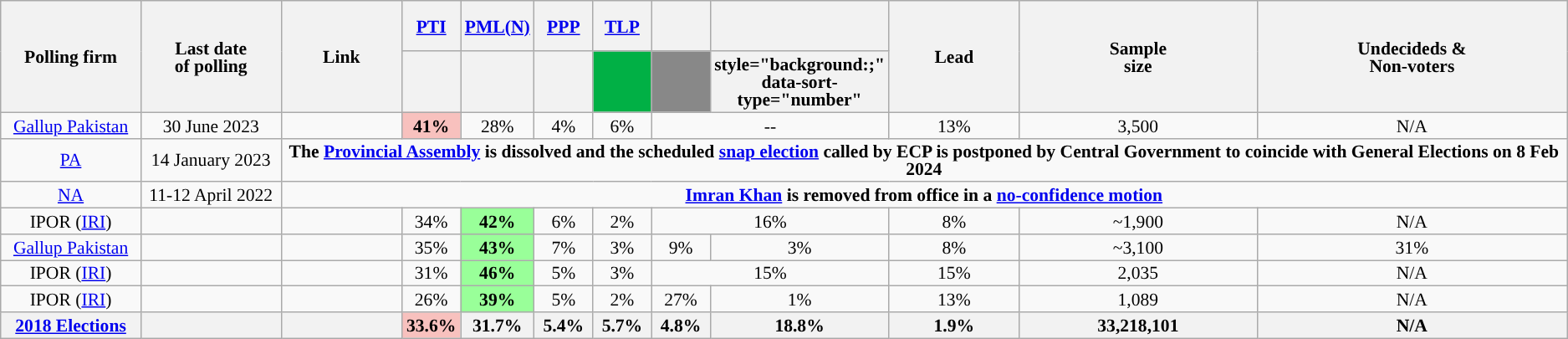<table class="wikitable sortable" style="text-align:center;font-size:90%;line-height:14px">
<tr style="height:40px;">
<th style="width:105px;" rowspan="2">Polling firm</th>
<th style="width:105px;" rowspan="2">Last date<br>of polling</th>
<th rowspan="2">Link</th>
<th class="unsortable" style="width:40px;"><a href='#'>PTI</a></th>
<th class="unsortable" style="width:40px;"><a href='#'>PML(N)</a></th>
<th class="unsortable" style="width:40px;"><a href='#'>PPP</a></th>
<th class="unsortable" style="width:40px;"><a href='#'>TLP</a></th>
<th class="unsortable" style="width:40px;"><a href='#'></a></th>
<th class="unsortable" style="width:40px;"><a href='#'></a></th>
<th rowspan="2">Lead</th>
<th rowspan="2">Sample<br>size</th>
<th rowspan="2">Undecideds &<br>Non-voters</th>
</tr>
<tr>
<th style="background:"></th>
<th style="background:"></th>
<th style="background:"></th>
<th style="background:#01B045;" data-sort-type="number"></th>
<th style="background:#888888;" data-sort-type="number"></th>
<th>style="background:;" data-sort-type="number"</th>
</tr>
<tr>
<td><a href='#'>Gallup Pakistan</a></td>
<td>30 June 2023</td>
<td></td>
<td style="background:rgb(248, 193, 190)"><strong>41%</strong></td>
<td>28%</td>
<td>4%</td>
<td>6%</td>
<td colspan="2">--</td>
<td style="background:"><span>13%</span></td>
<td>3,500</td>
<td>N/A</td>
</tr>
<tr>
<td><a href='#'>PA</a></td>
<td>14 January 2023</td>
<td colspan="10"><strong>The <a href='#'>Provincial Assembly</a> is dissolved and the scheduled <a href='#'>snap election</a>  called by ECP is postponed by Central Government to coincide with General Elections on 8 Feb 2024</strong></td>
</tr>
<tr>
<td rowspan="1"><a href='#'>NA</a></td>
<td data-sort-value="2022-04-11">11-12 April 2022</td>
<td colspan="10"><strong><a href='#'>Imran Khan</a> is removed from office in a <a href='#'>no-confidence motion</a></strong></td>
</tr>
<tr>
<td>IPOR (<a href='#'>IRI</a>)</td>
<td></td>
<td></td>
<td>34%</td>
<td style="background:rgb(153, 255, 153)"><strong>42%</strong></td>
<td>6%</td>
<td>2%</td>
<td colspan = "2">16%</td>
<td style="background:"><span>8%</span></td>
<td>~1,900</td>
<td>N/A</td>
</tr>
<tr>
<td><a href='#'>Gallup Pakistan</a></td>
<td></td>
<td></td>
<td>35%</td>
<td style="background:rgb(153, 255, 153)"><strong>43%</strong></td>
<td>7%</td>
<td>3%</td>
<td>9%</td>
<td>3%</td>
<td style="background:"><span>8%</span></td>
<td>~3,100</td>
<td>31%</td>
</tr>
<tr>
<td>IPOR (<a href='#'>IRI</a>)</td>
<td></td>
<td></td>
<td>31%</td>
<td style="background:rgb(153, 255, 153)"><strong>46%</strong></td>
<td>5%</td>
<td>3%</td>
<td colspan = "2">15%</td>
<td style="background:"><span>15%</span></td>
<td>2,035</td>
<td>N/A</td>
</tr>
<tr>
<td>IPOR (<a href='#'>IRI</a>)</td>
<td></td>
<td></td>
<td>26%</td>
<td style="background:rgb(153, 255, 153)"><strong>39%</strong></td>
<td>5%</td>
<td>2%</td>
<td>27%</td>
<td>1%</td>
<td style="background:"><span>13%</span></td>
<td>1,089</td>
<td>N/A</td>
</tr>
<tr>
<th><a href='#'>2018 Elections</a></th>
<th></th>
<th></th>
<th style="background:rgb(248, 193, 190)"><strong>33.6%</strong></th>
<th>31.7%</th>
<th>5.4%</th>
<th>5.7%</th>
<th>4.8%</th>
<th>18.8%</th>
<th style="background:"><span>1.9%</span></th>
<th>33,218,101</th>
<th>N/A</th>
</tr>
</table>
